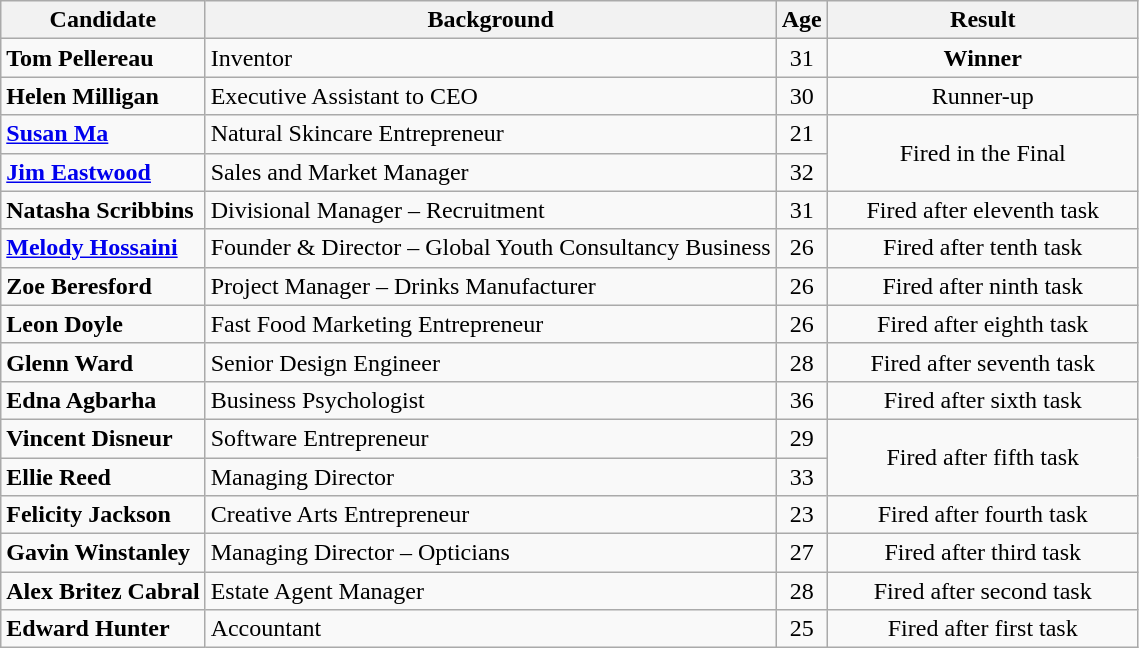<table class="wikitable sortable">
<tr style="vertical-align:top">
<th>Candidate</th>
<th>Background</th>
<th>Age</th>
<th width="200">Result</th>
</tr>
<tr>
<td><strong>Tom Pellereau</strong></td>
<td>Inventor</td>
<td style="text-align:center">31</td>
<td align="center"><strong>Winner</strong></td>
</tr>
<tr>
<td><strong>Helen Milligan</strong></td>
<td>Executive Assistant to CEO</td>
<td style="text-align:center">30</td>
<td align="center">Runner-up</td>
</tr>
<tr>
<td><strong><a href='#'>Susan Ma</a></strong></td>
<td>Natural Skincare Entrepreneur</td>
<td style="text-align:center">21</td>
<td style="text-align:center" rowspan="2">Fired in the Final</td>
</tr>
<tr>
<td><strong><a href='#'>Jim Eastwood</a></strong></td>
<td>Sales and Market Manager</td>
<td style="text-align:center">32</td>
</tr>
<tr>
<td><strong>Natasha Scribbins</strong></td>
<td>Divisional Manager – Recruitment</td>
<td style="text-align:center">31</td>
<td align="center">Fired after eleventh task</td>
</tr>
<tr>
<td><strong><a href='#'>Melody Hossaini</a></strong></td>
<td>Founder & Director – Global Youth Consultancy Business</td>
<td style="text-align:center">26</td>
<td align="center">Fired after tenth task</td>
</tr>
<tr>
<td><strong>Zoe Beresford</strong></td>
<td>Project Manager – Drinks Manufacturer</td>
<td style="text-align:center">26</td>
<td align="center">Fired after ninth task</td>
</tr>
<tr>
<td><strong>Leon Doyle</strong></td>
<td>Fast Food Marketing Entrepreneur</td>
<td style="text-align:center">26</td>
<td align="center">Fired after eighth task</td>
</tr>
<tr>
<td><strong>Glenn Ward</strong></td>
<td>Senior Design Engineer</td>
<td style="text-align:center">28</td>
<td align="center">Fired after seventh task</td>
</tr>
<tr>
<td><strong>Edna Agbarha</strong></td>
<td>Business Psychologist</td>
<td style="text-align:center">36</td>
<td align="center">Fired after sixth task</td>
</tr>
<tr>
<td><strong>Vincent Disneur</strong></td>
<td>Software Entrepreneur</td>
<td style="text-align:center">29</td>
<td style="text-align:center" rowspan="2">Fired after fifth task</td>
</tr>
<tr>
<td><strong>Ellie Reed</strong></td>
<td>Managing Director</td>
<td style="text-align:center">33</td>
</tr>
<tr>
<td><strong>Felicity Jackson</strong></td>
<td>Creative Arts Entrepreneur</td>
<td style="text-align:center">23</td>
<td align="center">Fired after fourth task</td>
</tr>
<tr>
<td><strong>Gavin Winstanley</strong></td>
<td>Managing Director – Opticians</td>
<td style="text-align:center">27</td>
<td align="center">Fired after third task</td>
</tr>
<tr>
<td><strong>Alex Britez Cabral</strong></td>
<td>Estate Agent Manager</td>
<td style="text-align:center">28</td>
<td align="center">Fired after second task</td>
</tr>
<tr>
<td><strong>Edward Hunter</strong></td>
<td>Accountant</td>
<td style="text-align:center">25</td>
<td align="center">Fired after first task</td>
</tr>
</table>
